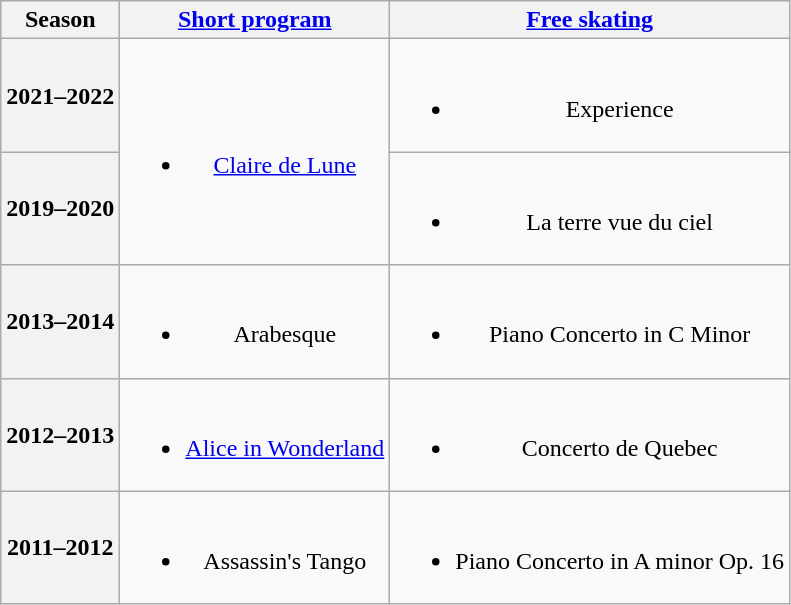<table class="wikitable" style="text-align:center">
<tr>
<th>Season</th>
<th><a href='#'>Short program</a></th>
<th><a href='#'>Free skating</a></th>
</tr>
<tr>
<th>2021–2022 <br> </th>
<td rowspan=2><br><ul><li><a href='#'>Claire de Lune</a> <br></li></ul></td>
<td><br><ul><li>Experience <br></li></ul></td>
</tr>
<tr>
<th>2019–2020 <br> </th>
<td><br><ul><li>La terre vue du ciel <br></li></ul></td>
</tr>
<tr>
<th>2013–2014 <br> </th>
<td><br><ul><li>Arabesque <br></li></ul></td>
<td><br><ul><li>Piano Concerto in C Minor <br></li></ul></td>
</tr>
<tr>
<th>2012–2013 <br> </th>
<td><br><ul><li><a href='#'>Alice in Wonderland</a> <br></li></ul></td>
<td><br><ul><li>Concerto de Quebec <br></li></ul></td>
</tr>
<tr>
<th>2011–2012 <br> </th>
<td><br><ul><li>Assassin's Tango <br></li></ul></td>
<td><br><ul><li>Piano Concerto in A minor Op. 16 <br></li></ul></td>
</tr>
</table>
